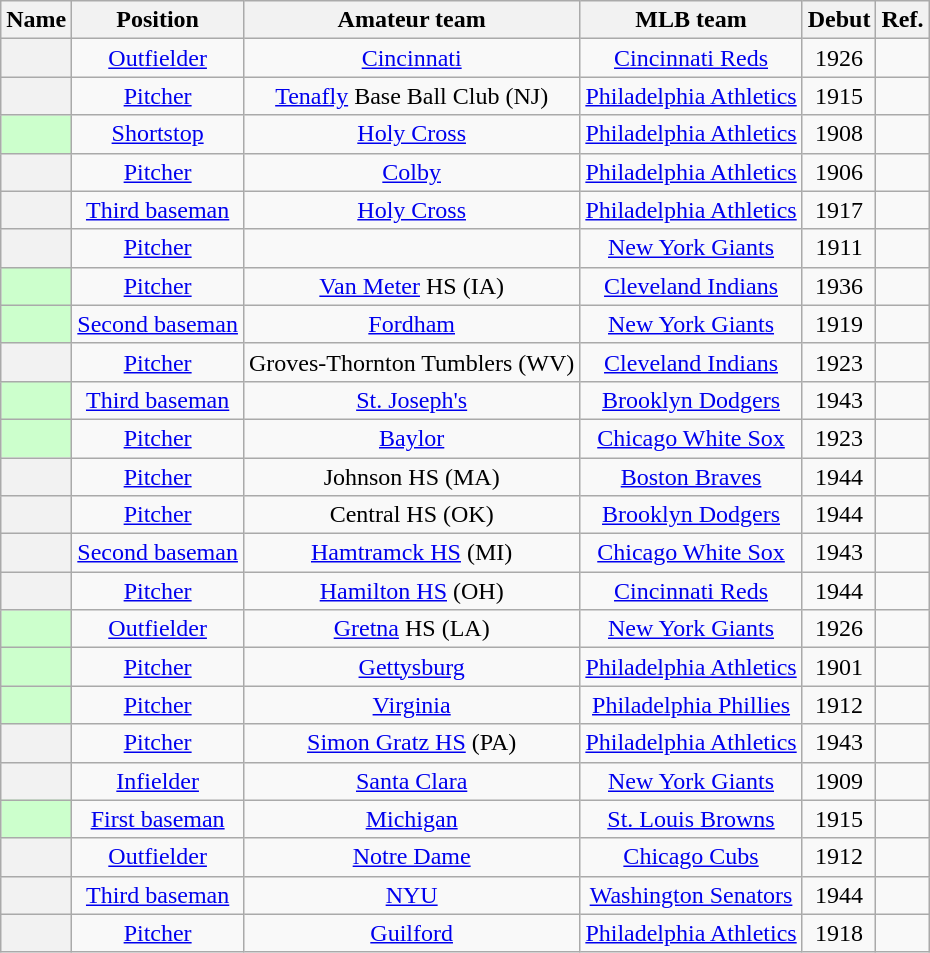<table class="wikitable sortable plainrowheaders" style="text-align: center;">
<tr>
<th scope="col">Name</th>
<th scope="col">Position</th>
<th scope="col">Amateur team</th>
<th scope="col">MLB team</th>
<th scope="col">Debut</th>
<th scope="col" class=unsortable>Ref.</th>
</tr>
<tr>
<th scope="row" style="text-align:center"></th>
<td><a href='#'>Outfielder</a></td>
<td><a href='#'>Cincinnati</a></td>
<td><a href='#'>Cincinnati Reds</a></td>
<td>1926</td>
<td></td>
</tr>
<tr>
<th scope="row" style="text-align:center"></th>
<td><a href='#'>Pitcher</a></td>
<td><a href='#'>Tenafly</a> Base Ball Club (NJ)</td>
<td><a href='#'>Philadelphia Athletics</a></td>
<td>1915</td>
<td></td>
</tr>
<tr>
<th scope="row" style="background-color:#ccffcc; text-align:center"></th>
<td><a href='#'>Shortstop</a></td>
<td><a href='#'>Holy Cross</a></td>
<td><a href='#'>Philadelphia Athletics</a></td>
<td>1908</td>
<td></td>
</tr>
<tr>
<th scope="row" style="text-align:center"></th>
<td><a href='#'>Pitcher</a></td>
<td><a href='#'>Colby</a></td>
<td><a href='#'>Philadelphia Athletics</a></td>
<td>1906</td>
<td></td>
</tr>
<tr>
<th scope="row" style="text-align:center"></th>
<td><a href='#'>Third baseman</a></td>
<td><a href='#'>Holy Cross</a></td>
<td><a href='#'>Philadelphia Athletics</a></td>
<td>1917</td>
<td></td>
</tr>
<tr>
<th scope="row" style="text-align:center"></th>
<td><a href='#'>Pitcher</a></td>
<td></td>
<td><a href='#'>New York Giants</a></td>
<td>1911</td>
<td></td>
</tr>
<tr>
<th scope="row" style="background-color:#ccffcc; text-align:center"></th>
<td><a href='#'>Pitcher</a></td>
<td><a href='#'>Van Meter</a> HS (IA)</td>
<td><a href='#'>Cleveland Indians</a></td>
<td>1936</td>
<td></td>
</tr>
<tr>
<th scope="row" style="background-color:#ccffcc; text-align:center"></th>
<td><a href='#'>Second baseman</a></td>
<td><a href='#'>Fordham</a></td>
<td><a href='#'>New York Giants</a></td>
<td>1919</td>
<td></td>
</tr>
<tr>
<th scope="row" style="text-align:center"></th>
<td><a href='#'>Pitcher</a></td>
<td>Groves-Thornton Tumblers (WV)</td>
<td><a href='#'>Cleveland Indians</a></td>
<td>1923</td>
<td></td>
</tr>
<tr>
<th scope="row" style="background-color:#ccffcc; text-align:center"></th>
<td><a href='#'>Third baseman</a></td>
<td><a href='#'>St. Joseph's</a></td>
<td><a href='#'>Brooklyn Dodgers</a></td>
<td>1943</td>
<td></td>
</tr>
<tr>
<th scope="row" style="background-color:#ccffcc; text-align:center"></th>
<td><a href='#'>Pitcher</a></td>
<td><a href='#'>Baylor</a></td>
<td><a href='#'>Chicago White Sox</a></td>
<td>1923</td>
<td></td>
</tr>
<tr>
<th scope="row" style="text-align:center"></th>
<td><a href='#'>Pitcher</a></td>
<td>Johnson HS (MA)</td>
<td><a href='#'>Boston Braves</a></td>
<td>1944</td>
<td></td>
</tr>
<tr>
<th scope="row" style="text-align:center"></th>
<td><a href='#'>Pitcher</a></td>
<td>Central HS (OK)</td>
<td><a href='#'>Brooklyn Dodgers</a></td>
<td>1944</td>
<td></td>
</tr>
<tr>
<th scope="row" style="text-align:center"></th>
<td><a href='#'>Second baseman</a></td>
<td><a href='#'>Hamtramck HS</a> (MI)</td>
<td><a href='#'>Chicago White Sox</a></td>
<td>1943</td>
<td></td>
</tr>
<tr>
<th scope="row" style="text-align:center"></th>
<td><a href='#'>Pitcher</a></td>
<td><a href='#'>Hamilton HS</a> (OH)</td>
<td><a href='#'>Cincinnati Reds</a></td>
<td>1944</td>
<td></td>
</tr>
<tr>
<th scope="row" style="background-color:#ccffcc; text-align:center"></th>
<td><a href='#'>Outfielder</a></td>
<td><a href='#'>Gretna</a> HS (LA)</td>
<td><a href='#'>New York Giants</a></td>
<td>1926</td>
<td></td>
</tr>
<tr>
<th scope="row" style="background-color:#ccffcc; text-align:center"></th>
<td><a href='#'>Pitcher</a></td>
<td><a href='#'>Gettysburg</a></td>
<td><a href='#'>Philadelphia Athletics</a></td>
<td>1901</td>
<td></td>
</tr>
<tr>
<th scope="row" style="background-color:#ccffcc; text-align:center"></th>
<td><a href='#'>Pitcher</a></td>
<td><a href='#'>Virginia</a></td>
<td><a href='#'>Philadelphia Phillies</a></td>
<td>1912</td>
<td></td>
</tr>
<tr>
<th scope="row" style="text-align:center"></th>
<td><a href='#'>Pitcher</a></td>
<td><a href='#'>Simon Gratz HS</a> (PA)</td>
<td><a href='#'>Philadelphia Athletics</a></td>
<td>1943</td>
<td></td>
</tr>
<tr>
<th scope="row" style="text-align:center"></th>
<td><a href='#'>Infielder</a></td>
<td><a href='#'>Santa Clara</a></td>
<td><a href='#'>New York Giants</a></td>
<td>1909</td>
<td></td>
</tr>
<tr>
<th scope="row" style="background-color:#ccffcc; text-align:center"></th>
<td><a href='#'>First baseman</a></td>
<td><a href='#'>Michigan</a></td>
<td><a href='#'>St. Louis Browns</a></td>
<td>1915</td>
<td></td>
</tr>
<tr>
<th scope="row" style="text-align:center"></th>
<td><a href='#'>Outfielder</a></td>
<td><a href='#'>Notre Dame</a></td>
<td><a href='#'>Chicago Cubs</a></td>
<td>1912</td>
<td></td>
</tr>
<tr>
<th scope="row" style="text-align:center"></th>
<td><a href='#'>Third baseman</a></td>
<td><a href='#'>NYU</a></td>
<td><a href='#'>Washington Senators</a></td>
<td>1944</td>
<td></td>
</tr>
<tr>
<th scope="row" style="text-align:center"></th>
<td><a href='#'>Pitcher</a></td>
<td><a href='#'>Guilford</a></td>
<td><a href='#'>Philadelphia Athletics</a></td>
<td>1918</td>
<td></td>
</tr>
</table>
